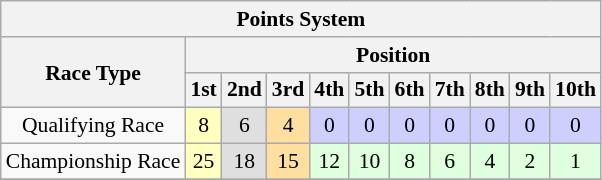<table class="wikitable" style="font-size: 90%;">
<tr>
<th colspan=11>Points System</th>
</tr>
<tr>
<th rowspan=2>Race Type</th>
<th colspan=10>Position</th>
</tr>
<tr>
<th>1st</th>
<th>2nd</th>
<th>3rd</th>
<th>4th</th>
<th>5th</th>
<th>6th</th>
<th>7th</th>
<th>8th</th>
<th>9th</th>
<th>10th</th>
</tr>
<tr>
<td align=center>Qualifying Race</td>
<td style="background:#FFFFBF;" align="center">8</td>
<td style="background:#DFDFDF;" align="center">6</td>
<td style="background:#FFDF9F;" align="center">4</td>
<td style="background:#CFCFFF;" align="center">0</td>
<td style="background:#CFCFFF;" align="center">0</td>
<td style="background:#CFCFFF;" align="center">0</td>
<td style="background:#CFCFFF;" align="center">0</td>
<td style="background:#CFCFFF;" align="center">0</td>
<td style="background:#CFCFFF;" align="center">0</td>
<td style="background:#CFCFFF;" align="center">0</td>
</tr>
<tr>
<td align=center>Championship Race</td>
<td style="background:#FFFFBF;" align="center">25</td>
<td style="background:#DFDFDF;" align="center">18</td>
<td style="background:#FFDF9F;" align="center">15</td>
<td style="background:#DFFFDF;" align="center">12</td>
<td style="background:#DFFFDF;" align="center">10</td>
<td style="background:#DFFFDF;" align="center">8</td>
<td style="background:#DFFFDF;" align="center">6</td>
<td style="background:#DFFFDF;" align="center">4</td>
<td style="background:#DFFFDF;" align="center">2</td>
<td style="background:#DFFFDF;" align="center">1</td>
</tr>
<tr>
</tr>
</table>
